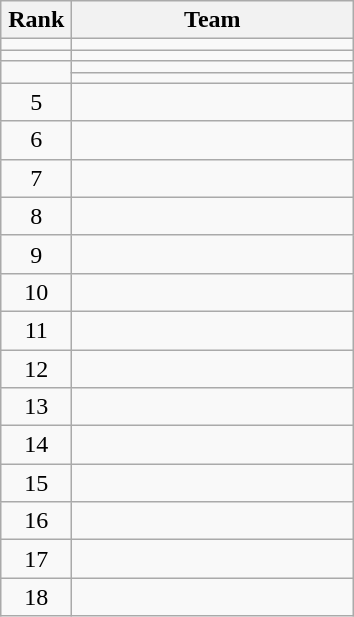<table class="wikitable" style="text-align:center;">
<tr>
<th width=40>Rank</th>
<th width=180>Team</th>
</tr>
<tr>
<td align=center></td>
<td align=left></td>
</tr>
<tr>
<td align=center></td>
<td align=left></td>
</tr>
<tr>
<td rowspan=2 align=center></td>
<td align=left></td>
</tr>
<tr>
<td align=left></td>
</tr>
<tr>
<td align=center>5</td>
<td align=left></td>
</tr>
<tr>
<td align=center>6</td>
<td align=left></td>
</tr>
<tr>
<td align=center>7</td>
<td align=left></td>
</tr>
<tr>
<td align=center>8</td>
<td align=left></td>
</tr>
<tr>
<td align=center>9</td>
<td align=left></td>
</tr>
<tr>
<td align=center>10</td>
<td align=left></td>
</tr>
<tr>
<td align=center>11</td>
<td align=left></td>
</tr>
<tr>
<td align=center>12</td>
<td align=left></td>
</tr>
<tr>
<td align=center>13</td>
<td align=left></td>
</tr>
<tr>
<td align=center>14</td>
<td align=left></td>
</tr>
<tr>
<td align=center>15</td>
<td align=left></td>
</tr>
<tr>
<td align=center>16</td>
<td align=left></td>
</tr>
<tr>
<td align=center>17</td>
<td align=left></td>
</tr>
<tr>
<td align=center>18</td>
<td align=left></td>
</tr>
</table>
